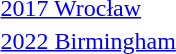<table>
<tr>
<td><a href='#'>2017 Wrocław</a></td>
<td></td>
<td></td>
<td></td>
</tr>
<tr>
<td><a href='#'>2022 Birmingham</a></td>
<td></td>
<td></td>
<td></td>
</tr>
</table>
